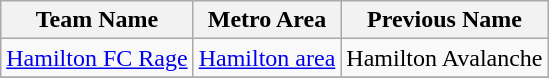<table class="wikitable">
<tr>
<th>Team Name</th>
<th>Metro Area</th>
<th>Previous Name</th>
</tr>
<tr>
<td> <a href='#'>Hamilton FC Rage</a></td>
<td><a href='#'>Hamilton area</a></td>
<td>Hamilton Avalanche</td>
</tr>
<tr>
</tr>
</table>
